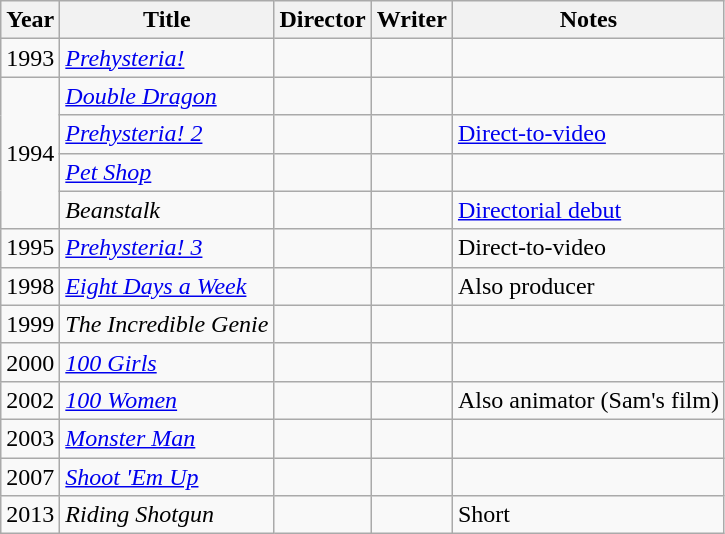<table class="wikitable sortable">
<tr>
<th>Year</th>
<th>Title</th>
<th>Director</th>
<th>Writer</th>
<th>Notes</th>
</tr>
<tr>
<td>1993</td>
<td><em><a href='#'>Prehysteria!</a></em></td>
<td></td>
<td></td>
<td></td>
</tr>
<tr>
<td rowspan="4">1994</td>
<td><em><a href='#'>Double Dragon</a></em></td>
<td></td>
<td></td>
<td></td>
</tr>
<tr>
<td><em><a href='#'>Prehysteria! 2</a></em></td>
<td></td>
<td></td>
<td><a href='#'>Direct-to-video</a></td>
</tr>
<tr>
<td><em><a href='#'>Pet Shop</a></em></td>
<td></td>
<td></td>
<td></td>
</tr>
<tr>
<td><em>Beanstalk</em></td>
<td></td>
<td></td>
<td><a href='#'>Directorial debut</a></td>
</tr>
<tr>
<td>1995</td>
<td><em><a href='#'>Prehysteria! 3</a></em></td>
<td></td>
<td></td>
<td>Direct-to-video</td>
</tr>
<tr>
<td>1998</td>
<td><em><a href='#'>Eight Days a Week</a></em></td>
<td></td>
<td></td>
<td>Also producer</td>
</tr>
<tr>
<td>1999</td>
<td><em>The Incredible Genie</em></td>
<td></td>
<td></td>
<td></td>
</tr>
<tr>
<td>2000</td>
<td><em><a href='#'>100 Girls</a></em></td>
<td></td>
<td></td>
<td></td>
</tr>
<tr>
<td>2002</td>
<td><em><a href='#'>100 Women</a></em></td>
<td></td>
<td></td>
<td>Also animator (Sam's film)</td>
</tr>
<tr>
<td>2003</td>
<td><em><a href='#'>Monster Man</a></em></td>
<td></td>
<td></td>
<td></td>
</tr>
<tr>
<td>2007</td>
<td><em><a href='#'>Shoot 'Em Up</a></em></td>
<td></td>
<td></td>
<td></td>
</tr>
<tr>
<td>2013</td>
<td><em>Riding Shotgun</em></td>
<td></td>
<td></td>
<td>Short</td>
</tr>
</table>
